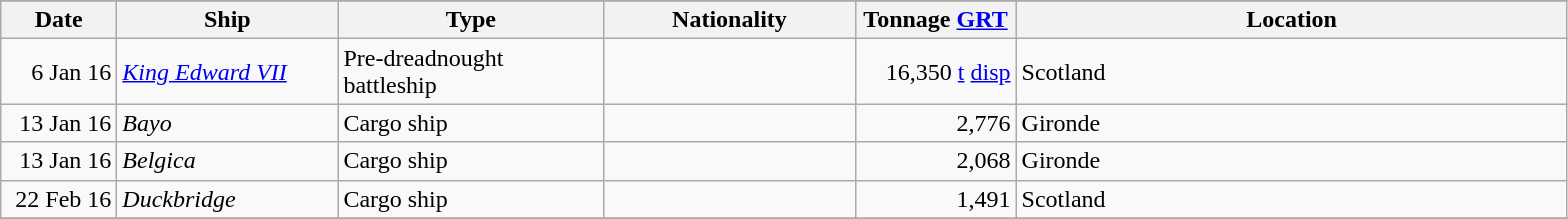<table class="wikitable">
<tr>
</tr>
<tr>
<th scope="col" width="70px">Date</th>
<th scope="col" width="140px">Ship</th>
<th scope="col" width="170px">Type</th>
<th scope="col" width="160px">Nationality</th>
<th scope="col" width="100px">Tonnage <a href='#'>GRT</a></th>
<th scope="col" width="360px">Location</th>
</tr>
<tr>
<td align="right">6 Jan 16</td>
<td><a href='#'><em>King Edward VII</em></a></td>
<td>Pre-dreadnought battleship</td>
<td></td>
<td align="right">16,350 <a href='#'>t</a> <a href='#'>disp</a></td>
<td>Scotland</td>
</tr>
<tr>
<td align="right">13 Jan 16</td>
<td><em>Bayo</em></td>
<td>Cargo ship</td>
<td></td>
<td align="right">2,776</td>
<td>Gironde</td>
</tr>
<tr>
<td align="right">13 Jan 16</td>
<td><em>Belgica</em></td>
<td>Cargo ship</td>
<td></td>
<td align="right">2,068</td>
<td>Gironde</td>
</tr>
<tr>
<td align="right">22 Feb 16</td>
<td><em>Duckbridge</em></td>
<td>Cargo ship</td>
<td></td>
<td align="right">1,491</td>
<td>Scotland</td>
</tr>
<tr>
</tr>
</table>
